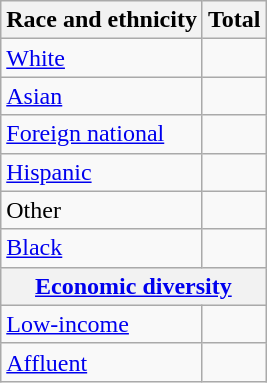<table class="wikitable floatright sortable collapsible"; text-align:right; font-size:80%;">
<tr>
<th>Race and ethnicity</th>
<th colspan="2" data-sort-type=number>Total</th>
</tr>
<tr>
<td><a href='#'>White</a></td>
<td align=right></td>
</tr>
<tr>
<td><a href='#'>Asian</a></td>
<td align=right></td>
</tr>
<tr>
<td><a href='#'>Foreign national</a></td>
<td align=right></td>
</tr>
<tr>
<td><a href='#'>Hispanic</a></td>
<td align=right></td>
</tr>
<tr>
<td>Other</td>
<td align=right></td>
</tr>
<tr>
<td><a href='#'>Black</a></td>
<td align=right></td>
</tr>
<tr>
<th colspan="4" data-sort-type=number><a href='#'>Economic diversity</a></th>
</tr>
<tr>
<td><a href='#'>Low-income</a></td>
<td align=right></td>
</tr>
<tr>
<td><a href='#'>Affluent</a></td>
<td align=right></td>
</tr>
</table>
